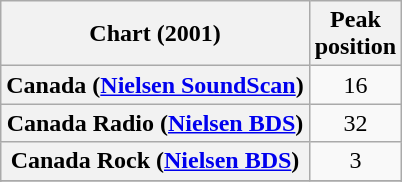<table class="wikitable sortable plainrowheaders" style="text-align:center">
<tr>
<th scope="col">Chart (2001)</th>
<th scope="col">Peak<br>position</th>
</tr>
<tr>
<th scope="row">Canada (<a href='#'>Nielsen SoundScan</a>)</th>
<td>16</td>
</tr>
<tr>
<th scope="row">Canada Radio (<a href='#'>Nielsen BDS</a>)</th>
<td style="text-align:center;">32</td>
</tr>
<tr>
<th scope="row">Canada Rock (<a href='#'>Nielsen BDS</a>)</th>
<td>3</td>
</tr>
<tr>
</tr>
<tr>
</tr>
<tr>
</tr>
<tr>
</tr>
<tr>
</tr>
<tr>
</tr>
<tr>
</tr>
</table>
